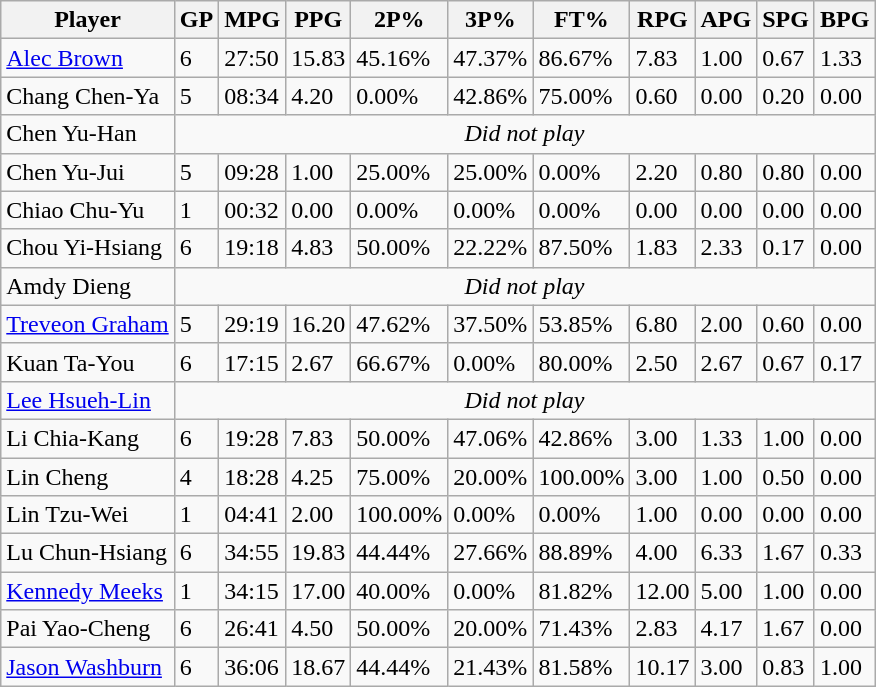<table class="wikitable">
<tr>
<th>Player</th>
<th>GP</th>
<th>MPG</th>
<th>PPG</th>
<th>2P%</th>
<th>3P%</th>
<th>FT%</th>
<th>RPG</th>
<th>APG</th>
<th>SPG</th>
<th>BPG</th>
</tr>
<tr>
<td><a href='#'>Alec Brown</a></td>
<td>6</td>
<td>27:50</td>
<td>15.83</td>
<td>45.16%</td>
<td>47.37%</td>
<td>86.67%</td>
<td>7.83</td>
<td>1.00</td>
<td>0.67</td>
<td>1.33</td>
</tr>
<tr>
<td>Chang Chen-Ya</td>
<td>5</td>
<td>08:34</td>
<td>4.20</td>
<td>0.00%</td>
<td>42.86%</td>
<td>75.00%</td>
<td>0.60</td>
<td>0.00</td>
<td>0.20</td>
<td>0.00</td>
</tr>
<tr>
<td>Chen Yu-Han</td>
<td colspan=10 align=center><em>Did not play</em></td>
</tr>
<tr>
<td>Chen Yu-Jui</td>
<td>5</td>
<td>09:28</td>
<td>1.00</td>
<td>25.00%</td>
<td>25.00%</td>
<td>0.00%</td>
<td>2.20</td>
<td>0.80</td>
<td>0.80</td>
<td>0.00</td>
</tr>
<tr>
<td>Chiao Chu-Yu</td>
<td>1</td>
<td>00:32</td>
<td>0.00</td>
<td>0.00%</td>
<td>0.00%</td>
<td>0.00%</td>
<td>0.00</td>
<td>0.00</td>
<td>0.00</td>
<td>0.00</td>
</tr>
<tr>
<td>Chou Yi-Hsiang</td>
<td>6</td>
<td>19:18</td>
<td>4.83</td>
<td>50.00%</td>
<td>22.22%</td>
<td>87.50%</td>
<td>1.83</td>
<td>2.33</td>
<td>0.17</td>
<td>0.00</td>
</tr>
<tr>
<td>Amdy Dieng</td>
<td colspan=10 align=center><em>Did not play</em></td>
</tr>
<tr>
<td><a href='#'>Treveon Graham</a></td>
<td>5</td>
<td>29:19</td>
<td>16.20</td>
<td>47.62%</td>
<td>37.50%</td>
<td>53.85%</td>
<td>6.80</td>
<td>2.00</td>
<td>0.60</td>
<td>0.00</td>
</tr>
<tr>
<td>Kuan Ta-You</td>
<td>6</td>
<td>17:15</td>
<td>2.67</td>
<td>66.67%</td>
<td>0.00%</td>
<td>80.00%</td>
<td>2.50</td>
<td>2.67</td>
<td>0.67</td>
<td>0.17</td>
</tr>
<tr>
<td><a href='#'>Lee Hsueh-Lin</a></td>
<td colspan=10 align=center><em>Did not play</em></td>
</tr>
<tr>
<td>Li Chia-Kang</td>
<td>6</td>
<td>19:28</td>
<td>7.83</td>
<td>50.00%</td>
<td>47.06%</td>
<td>42.86%</td>
<td>3.00</td>
<td>1.33</td>
<td>1.00</td>
<td>0.00</td>
</tr>
<tr>
<td>Lin Cheng</td>
<td>4</td>
<td>18:28</td>
<td>4.25</td>
<td>75.00%</td>
<td>20.00%</td>
<td>100.00%</td>
<td>3.00</td>
<td>1.00</td>
<td>0.50</td>
<td>0.00</td>
</tr>
<tr>
<td>Lin Tzu-Wei</td>
<td>1</td>
<td>04:41</td>
<td>2.00</td>
<td>100.00%</td>
<td>0.00%</td>
<td>0.00%</td>
<td>1.00</td>
<td>0.00</td>
<td>0.00</td>
<td>0.00</td>
</tr>
<tr>
<td>Lu Chun-Hsiang</td>
<td>6</td>
<td>34:55</td>
<td>19.83</td>
<td>44.44%</td>
<td>27.66%</td>
<td>88.89%</td>
<td>4.00</td>
<td>6.33</td>
<td>1.67</td>
<td>0.33</td>
</tr>
<tr>
<td><a href='#'>Kennedy Meeks</a></td>
<td>1</td>
<td>34:15</td>
<td>17.00</td>
<td>40.00%</td>
<td>0.00%</td>
<td>81.82%</td>
<td>12.00</td>
<td>5.00</td>
<td>1.00</td>
<td>0.00</td>
</tr>
<tr>
<td>Pai Yao-Cheng</td>
<td>6</td>
<td>26:41</td>
<td>4.50</td>
<td>50.00%</td>
<td>20.00%</td>
<td>71.43%</td>
<td>2.83</td>
<td>4.17</td>
<td>1.67</td>
<td>0.00</td>
</tr>
<tr>
<td><a href='#'>Jason Washburn</a></td>
<td>6</td>
<td>36:06</td>
<td>18.67</td>
<td>44.44%</td>
<td>21.43%</td>
<td>81.58%</td>
<td>10.17</td>
<td>3.00</td>
<td>0.83</td>
<td>1.00</td>
</tr>
</table>
